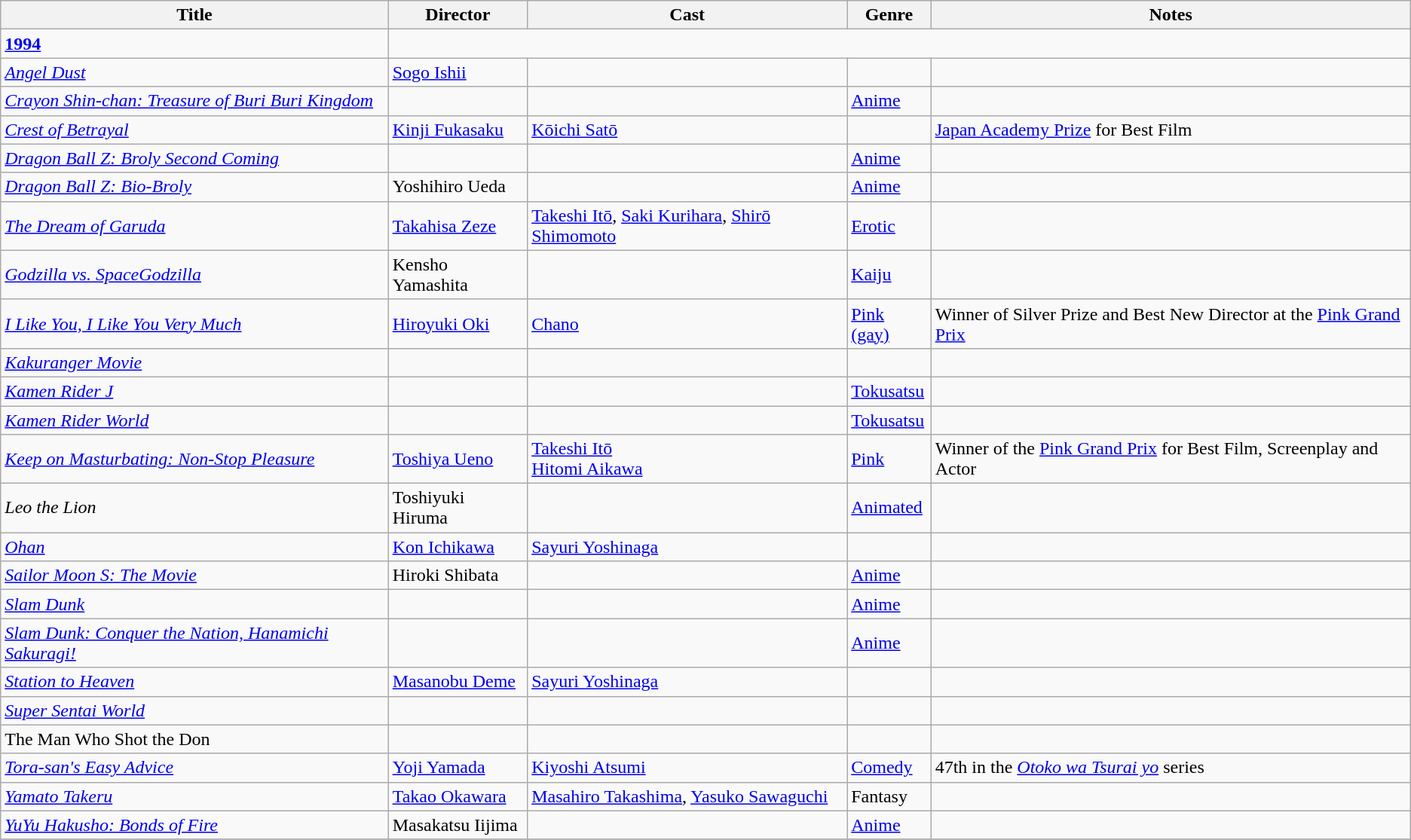<table class="wikitable">
<tr>
<th>Title</th>
<th>Director</th>
<th>Cast</th>
<th>Genre</th>
<th>Notes</th>
</tr>
<tr>
<td><strong><a href='#'>1994</a></strong></td>
</tr>
<tr>
<td><em><a href='#'>Angel Dust</a></em></td>
<td><a href='#'>Sogo Ishii</a></td>
<td></td>
<td></td>
<td></td>
</tr>
<tr>
<td><em><a href='#'>Crayon Shin-chan: Treasure of Buri Buri Kingdom</a></em></td>
<td></td>
<td></td>
<td><a href='#'>Anime</a></td>
<td></td>
</tr>
<tr>
<td><em><a href='#'>Crest of Betrayal</a></em></td>
<td><a href='#'>Kinji Fukasaku</a></td>
<td><a href='#'>Kōichi Satō</a></td>
<td></td>
<td><a href='#'>Japan Academy Prize</a> for Best Film</td>
</tr>
<tr>
<td><em><a href='#'>Dragon Ball Z: Broly Second Coming</a></em></td>
<td></td>
<td></td>
<td><a href='#'>Anime</a></td>
<td></td>
</tr>
<tr>
<td><em><a href='#'>Dragon Ball Z: Bio-Broly</a></em></td>
<td>Yoshihiro Ueda</td>
<td></td>
<td><a href='#'>Anime</a></td>
<td></td>
</tr>
<tr>
<td><em><a href='#'>The Dream of Garuda</a></em></td>
<td><a href='#'>Takahisa Zeze</a></td>
<td><a href='#'>Takeshi Itō</a>, <a href='#'>Saki Kurihara</a>, <a href='#'>Shirō Shimomoto</a></td>
<td><a href='#'>Erotic</a></td>
<td></td>
</tr>
<tr>
<td><em><a href='#'>Godzilla vs. SpaceGodzilla</a></em></td>
<td>Kensho Yamashita</td>
<td></td>
<td><a href='#'>Kaiju</a></td>
<td></td>
</tr>
<tr>
<td><em><a href='#'>I Like You, I Like You Very Much</a></em></td>
<td><a href='#'>Hiroyuki Oki</a></td>
<td><a href='#'>Chano</a></td>
<td><a href='#'>Pink (gay)</a></td>
<td>Winner of Silver Prize and Best New Director at the <a href='#'>Pink Grand Prix</a></td>
</tr>
<tr>
<td><em><a href='#'>Kakuranger Movie</a></em></td>
<td></td>
<td></td>
<td></td>
<td></td>
</tr>
<tr>
<td><em><a href='#'>Kamen Rider J</a></em></td>
<td></td>
<td></td>
<td><a href='#'>Tokusatsu</a></td>
<td></td>
</tr>
<tr>
<td><em><a href='#'>Kamen Rider World</a></em></td>
<td></td>
<td></td>
<td><a href='#'>Tokusatsu</a></td>
<td></td>
</tr>
<tr>
<td><em><a href='#'>Keep on Masturbating: Non-Stop Pleasure</a></em></td>
<td><a href='#'>Toshiya Ueno</a></td>
<td><a href='#'>Takeshi Itō</a><br><a href='#'>Hitomi Aikawa</a></td>
<td><a href='#'>Pink</a></td>
<td>Winner of the <a href='#'>Pink Grand Prix</a> for Best Film, Screenplay and Actor</td>
</tr>
<tr>
<td><em>Leo the Lion</em></td>
<td>Toshiyuki Hiruma</td>
<td></td>
<td><a href='#'>Animated</a></td>
<td></td>
</tr>
<tr>
<td><em><a href='#'>Ohan</a></em></td>
<td><a href='#'>Kon Ichikawa</a></td>
<td><a href='#'>Sayuri Yoshinaga</a></td>
<td></td>
<td></td>
</tr>
<tr>
<td><em><a href='#'>Sailor Moon S: The Movie</a></em></td>
<td>Hiroki Shibata</td>
<td></td>
<td><a href='#'>Anime</a></td>
<td></td>
</tr>
<tr>
<td><em><a href='#'>Slam Dunk</a></em></td>
<td></td>
<td></td>
<td><a href='#'>Anime</a></td>
<td></td>
</tr>
<tr>
<td><em><a href='#'>Slam Dunk: Conquer the Nation, Hanamichi Sakuragi!</a></em></td>
<td></td>
<td></td>
<td><a href='#'>Anime</a></td>
<td></td>
</tr>
<tr>
<td><em><a href='#'>Station to Heaven</a></em></td>
<td><a href='#'>Masanobu Deme</a></td>
<td><a href='#'>Sayuri Yoshinaga</a></td>
<td></td>
<td></td>
</tr>
<tr>
<td><em><a href='#'>Super Sentai World</a></em></td>
<td></td>
<td></td>
<td></td>
<td></td>
</tr>
<tr>
<td>The Man Who Shot the Don</td>
<td></td>
<td></td>
<td></td>
<td></td>
</tr>
<tr>
<td><em><a href='#'>Tora-san's Easy Advice</a></em></td>
<td><a href='#'>Yoji Yamada</a></td>
<td><a href='#'>Kiyoshi Atsumi</a></td>
<td><a href='#'>Comedy</a></td>
<td>47th in the <em><a href='#'>Otoko wa Tsurai yo</a></em> series</td>
</tr>
<tr>
<td><em><a href='#'>Yamato Takeru</a></em></td>
<td><a href='#'>Takao Okawara</a></td>
<td><a href='#'>Masahiro Takashima</a>, <a href='#'>Yasuko Sawaguchi</a></td>
<td>Fantasy</td>
<td></td>
</tr>
<tr>
<td><em><a href='#'>YuYu Hakusho: Bonds of Fire</a></em></td>
<td>Masakatsu Iijima</td>
<td></td>
<td><a href='#'>Anime</a></td>
<td></td>
</tr>
<tr>
</tr>
</table>
